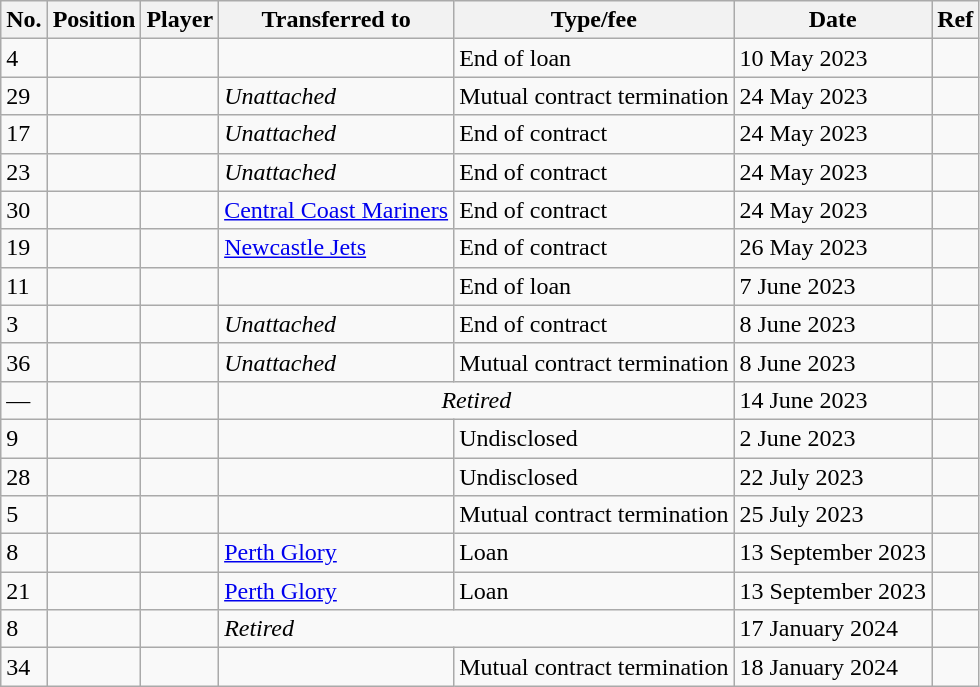<table class="wikitable plainrowheaders sortable" style="text-align:center; text-align:left">
<tr>
<th scope="col">No.</th>
<th scope="col">Position</th>
<th scope="col">Player</th>
<th scope="col">Transferred to</th>
<th scope="col">Type/fee</th>
<th scope="col">Date</th>
<th class="unsortable" scope="col">Ref</th>
</tr>
<tr>
<td>4</td>
<td></td>
<td></td>
<td></td>
<td>End of loan</td>
<td>10 May 2023</td>
<td></td>
</tr>
<tr>
<td>29</td>
<td></td>
<td></td>
<td><em>Unattached</em></td>
<td>Mutual contract termination</td>
<td>24 May 2023</td>
<td></td>
</tr>
<tr>
<td>17</td>
<td></td>
<td></td>
<td><em>Unattached</em></td>
<td>End of contract</td>
<td>24 May 2023</td>
<td></td>
</tr>
<tr>
<td>23</td>
<td></td>
<td></td>
<td><em>Unattached</em></td>
<td>End of contract</td>
<td>24 May 2023</td>
<td></td>
</tr>
<tr>
<td>30</td>
<td></td>
<td></td>
<td><a href='#'>Central Coast Mariners</a></td>
<td>End of contract</td>
<td>24 May 2023</td>
<td></td>
</tr>
<tr>
<td>19</td>
<td></td>
<td></td>
<td><a href='#'>Newcastle Jets</a></td>
<td>End of contract</td>
<td>26 May 2023</td>
<td></td>
</tr>
<tr>
<td>11</td>
<td></td>
<td></td>
<td></td>
<td>End of loan</td>
<td>7 June 2023</td>
<td></td>
</tr>
<tr>
<td>3</td>
<td></td>
<td></td>
<td><em>Unattached</em></td>
<td>End of contract</td>
<td>8 June 2023</td>
<td></td>
</tr>
<tr>
<td>36</td>
<td></td>
<td></td>
<td><em>Unattached</em></td>
<td>Mutual contract termination</td>
<td>8 June 2023</td>
<td></td>
</tr>
<tr>
<td>—</td>
<td></td>
<td></td>
<td colspan="2" align="center"><em>Retired</em></td>
<td>14 June 2023</td>
<td></td>
</tr>
<tr>
<td>9</td>
<td></td>
<td></td>
<td></td>
<td>Undisclosed</td>
<td>2 June 2023</td>
<td></td>
</tr>
<tr>
<td>28</td>
<td></td>
<td></td>
<td></td>
<td>Undisclosed</td>
<td>22 July 2023</td>
<td></td>
</tr>
<tr>
<td>5</td>
<td></td>
<td></td>
<td></td>
<td>Mutual contract termination</td>
<td>25 July 2023</td>
<td></td>
</tr>
<tr>
<td>8</td>
<td></td>
<td></td>
<td><a href='#'>Perth Glory</a></td>
<td>Loan</td>
<td>13 September 2023</td>
<td></td>
</tr>
<tr>
<td>21</td>
<td></td>
<td></td>
<td><a href='#'>Perth Glory</a></td>
<td>Loan</td>
<td>13 September 2023</td>
<td></td>
</tr>
<tr>
<td>8</td>
<td></td>
<td></td>
<td colspan="2"><em>Retired</em></td>
<td>17 January 2024</td>
<td></td>
</tr>
<tr>
<td>34</td>
<td></td>
<td></td>
<td></td>
<td>Mutual contract termination</td>
<td>18 January 2024</td>
<td></td>
</tr>
</table>
